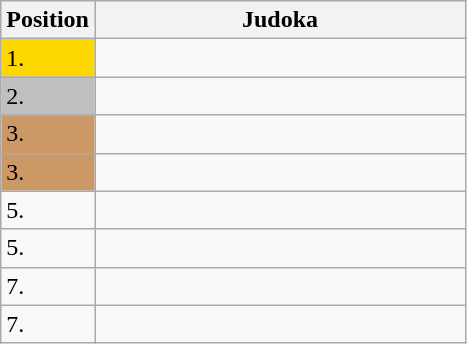<table class=wikitable>
<tr>
<th>Position</th>
<th width=240>Judoka</th>
</tr>
<tr>
<td bgcolor=gold>1.</td>
<td></td>
</tr>
<tr>
<td bgcolor=silver>2.</td>
<td></td>
</tr>
<tr>
<td bgcolor=CC9966>3.</td>
<td></td>
</tr>
<tr>
<td bgcolor=CC9966>3.</td>
<td></td>
</tr>
<tr>
<td>5.</td>
<td></td>
</tr>
<tr>
<td>5.</td>
<td></td>
</tr>
<tr>
<td>7.</td>
<td></td>
</tr>
<tr>
<td>7.</td>
<td></td>
</tr>
</table>
